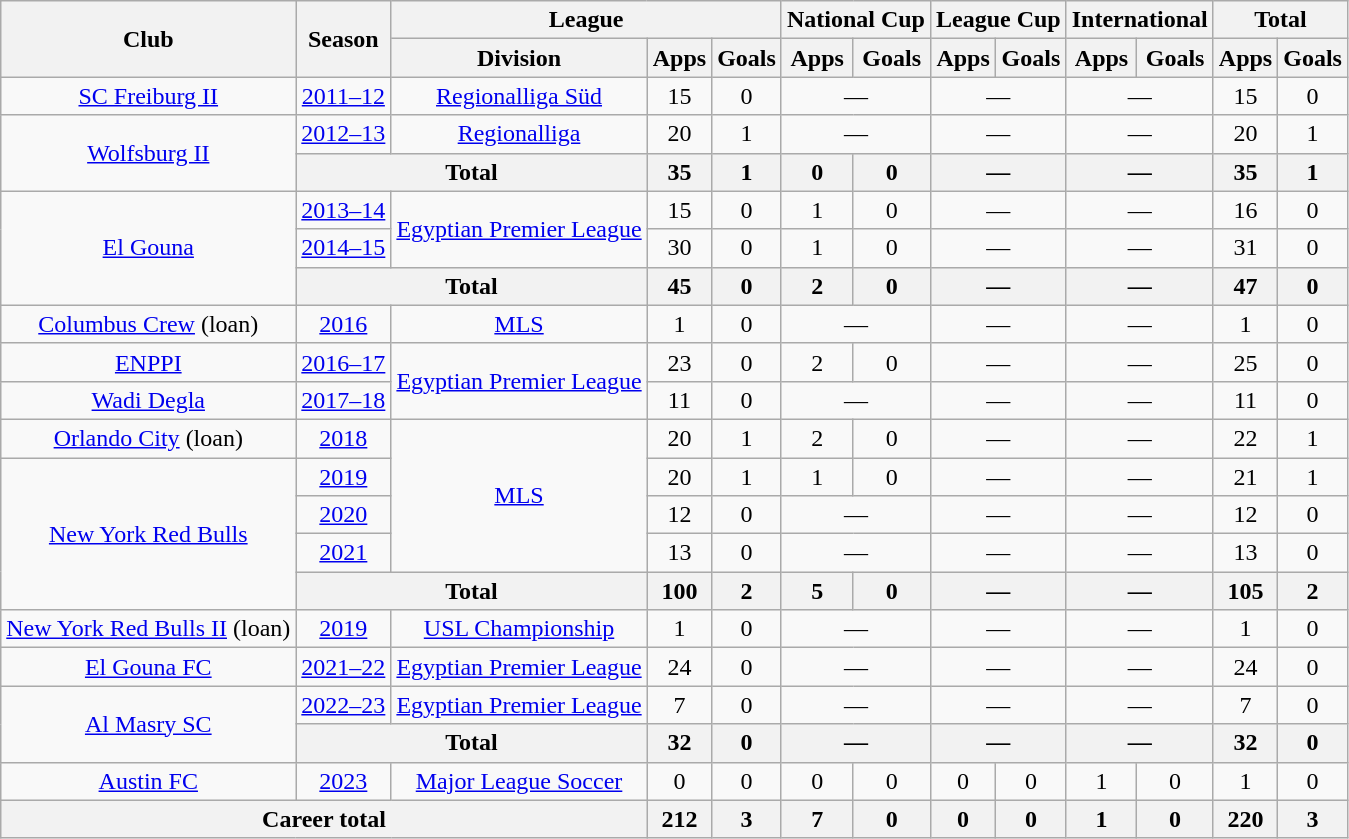<table class="wikitable" style="text-align: center;">
<tr>
<th rowspan="2">Club</th>
<th rowspan="2">Season</th>
<th colspan="3">League</th>
<th colspan="2">National Cup</th>
<th colspan="2">League Cup</th>
<th colspan="2">International</th>
<th colspan="2">Total</th>
</tr>
<tr>
<th>Division</th>
<th>Apps</th>
<th>Goals</th>
<th>Apps</th>
<th>Goals</th>
<th>Apps</th>
<th>Goals</th>
<th>Apps</th>
<th>Goals</th>
<th>Apps</th>
<th>Goals</th>
</tr>
<tr>
<td rowspan="1"><a href='#'>SC Freiburg II</a></td>
<td><a href='#'>2011–12</a></td>
<td rowspan="1"><a href='#'>Regionalliga Süd</a></td>
<td>15</td>
<td>0</td>
<td colspan="2">—</td>
<td colspan="2">—</td>
<td colspan="2">—</td>
<td>15</td>
<td>0</td>
</tr>
<tr>
<td rowspan="2"><a href='#'>Wolfsburg II</a></td>
<td><a href='#'>2012–13</a></td>
<td rowspan="1"><a href='#'>Regionalliga</a></td>
<td>20</td>
<td>1</td>
<td colspan="2">—</td>
<td colspan="2">—</td>
<td colspan="2">—</td>
<td>20</td>
<td>1</td>
</tr>
<tr>
<th colspan="2">Total</th>
<th>35</th>
<th>1</th>
<th>0</th>
<th>0</th>
<th colspan="2">—</th>
<th colspan="2">—</th>
<th>35</th>
<th>1</th>
</tr>
<tr>
<td rowspan="3"><a href='#'>El Gouna</a></td>
<td><a href='#'>2013–14</a></td>
<td rowspan="2"><a href='#'>Egyptian Premier League</a></td>
<td>15</td>
<td>0</td>
<td>1</td>
<td>0</td>
<td colspan="2">—</td>
<td colspan="2">—</td>
<td>16</td>
<td>0</td>
</tr>
<tr>
<td><a href='#'>2014–15</a></td>
<td>30</td>
<td>0</td>
<td>1</td>
<td>0</td>
<td colspan="2">—</td>
<td colspan="2">—</td>
<td>31</td>
<td>0</td>
</tr>
<tr>
<th colspan="2">Total</th>
<th>45</th>
<th>0</th>
<th>2</th>
<th>0</th>
<th colspan="2">—</th>
<th colspan="2">—</th>
<th>47</th>
<th>0</th>
</tr>
<tr>
<td rowspan="1"><a href='#'>Columbus Crew</a> (loan)</td>
<td><a href='#'>2016</a></td>
<td rowspan="1"><a href='#'>MLS</a></td>
<td>1</td>
<td>0</td>
<td colspan="2">—</td>
<td colspan="2">—</td>
<td colspan="2">—</td>
<td>1</td>
<td>0</td>
</tr>
<tr>
<td rowspan="1"><a href='#'>ENPPI</a></td>
<td><a href='#'>2016–17</a></td>
<td rowspan="2"><a href='#'>Egyptian Premier League</a></td>
<td>23</td>
<td>0</td>
<td>2</td>
<td>0</td>
<td colspan="2">—</td>
<td colspan="2">—</td>
<td>25</td>
<td>0</td>
</tr>
<tr>
<td rowspan="1"><a href='#'>Wadi Degla</a></td>
<td><a href='#'>2017–18</a></td>
<td>11</td>
<td>0</td>
<td colspan="2">—</td>
<td colspan="2">—</td>
<td colspan="2">—</td>
<td>11</td>
<td>0</td>
</tr>
<tr>
<td rowspan="1"><a href='#'>Orlando City</a> (loan)</td>
<td><a href='#'>2018</a></td>
<td rowspan="4"><a href='#'>MLS</a></td>
<td>20</td>
<td>1</td>
<td>2</td>
<td>0</td>
<td colspan="2">—</td>
<td colspan="2">—</td>
<td>22</td>
<td>1</td>
</tr>
<tr>
<td rowspan="4"><a href='#'>New York Red Bulls</a></td>
<td><a href='#'>2019</a></td>
<td>20</td>
<td>1</td>
<td>1</td>
<td>0</td>
<td colspan="2">—</td>
<td colspan="2">—</td>
<td>21</td>
<td>1</td>
</tr>
<tr>
<td><a href='#'>2020</a></td>
<td>12</td>
<td>0</td>
<td colspan="2">—</td>
<td colspan="2">—</td>
<td colspan="2">—</td>
<td>12</td>
<td>0</td>
</tr>
<tr>
<td><a href='#'>2021</a></td>
<td>13</td>
<td>0</td>
<td colspan="2">—</td>
<td colspan="2">—</td>
<td colspan="2">—</td>
<td>13</td>
<td>0</td>
</tr>
<tr>
<th colspan="2">Total</th>
<th>100</th>
<th>2</th>
<th>5</th>
<th>0</th>
<th colspan="2">—</th>
<th colspan="2">—</th>
<th>105</th>
<th>2</th>
</tr>
<tr>
<td rowspan="1"><a href='#'>New York Red Bulls II</a> (loan)</td>
<td><a href='#'>2019</a></td>
<td rowspan="1"><a href='#'>USL Championship</a></td>
<td>1</td>
<td>0</td>
<td colspan="2">—</td>
<td colspan="2">—</td>
<td colspan="2">—</td>
<td>1</td>
<td>0</td>
</tr>
<tr>
<td rowspan="1"><a href='#'>El Gouna FC</a></td>
<td><a href='#'>2021–22</a></td>
<td rowspan="1"><a href='#'>Egyptian Premier League</a></td>
<td>24</td>
<td>0</td>
<td colspan="2">—</td>
<td colspan="2">—</td>
<td colspan="2">—</td>
<td>24</td>
<td>0</td>
</tr>
<tr>
<td rowspan="2"><a href='#'>Al Masry SC</a></td>
<td><a href='#'>2022–23</a></td>
<td rowspan="1"><a href='#'>Egyptian Premier League</a></td>
<td>7</td>
<td>0</td>
<td colspan="2">—</td>
<td colspan="2">—</td>
<td colspan="2">—</td>
<td>7</td>
<td>0</td>
</tr>
<tr>
<th colspan="2">Total</th>
<th>32</th>
<th>0</th>
<th colspan="2">—</th>
<th colspan="2">—</th>
<th colspan="2">—</th>
<th>32</th>
<th>0</th>
</tr>
<tr>
<td rowspan="1"><a href='#'>Austin FC</a></td>
<td><a href='#'>2023</a></td>
<td rowspan="1"><a href='#'>Major League Soccer</a></td>
<td>0</td>
<td>0</td>
<td>0</td>
<td>0</td>
<td>0</td>
<td>0</td>
<td>1</td>
<td>0</td>
<td>1</td>
<td>0</td>
</tr>
<tr>
<th colspan="3">Career total</th>
<th>212</th>
<th>3</th>
<th>7</th>
<th>0</th>
<th>0</th>
<th>0</th>
<th>1</th>
<th>0</th>
<th>220</th>
<th>3</th>
</tr>
</table>
